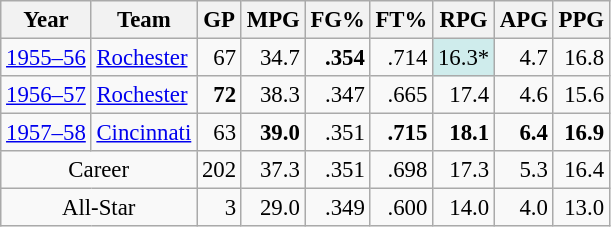<table class="wikitable sortable" style="font-size:95%; text-align:right;">
<tr>
<th>Year</th>
<th>Team</th>
<th>GP</th>
<th>MPG</th>
<th>FG%</th>
<th>FT%</th>
<th>RPG</th>
<th>APG</th>
<th>PPG</th>
</tr>
<tr>
<td style="text-align:left;"><a href='#'>1955–56</a></td>
<td style="text-align:left;"><a href='#'>Rochester</a></td>
<td>67</td>
<td>34.7</td>
<td><strong>.354</strong></td>
<td>.714</td>
<td style="background:#cfecec;">16.3*</td>
<td>4.7</td>
<td>16.8</td>
</tr>
<tr>
<td style="text-align:left;"><a href='#'>1956–57</a></td>
<td style="text-align:left;"><a href='#'>Rochester</a></td>
<td><strong>72</strong></td>
<td>38.3</td>
<td>.347</td>
<td>.665</td>
<td>17.4</td>
<td>4.6</td>
<td>15.6</td>
</tr>
<tr>
<td style="text-align:left;"><a href='#'>1957–58</a></td>
<td style="text-align:left;"><a href='#'>Cincinnati</a></td>
<td>63</td>
<td><strong>39.0</strong></td>
<td>.351</td>
<td><strong>.715</strong></td>
<td><strong>18.1</strong></td>
<td><strong>6.4</strong></td>
<td><strong>16.9</strong></td>
</tr>
<tr class="sortbottom">
<td colspan="2" style="text-align:center;">Career</td>
<td>202</td>
<td>37.3</td>
<td>.351</td>
<td>.698</td>
<td>17.3</td>
<td>5.3</td>
<td>16.4</td>
</tr>
<tr class="sortbottom">
<td colspan="2" style="text-align:center;">All-Star</td>
<td>3</td>
<td>29.0</td>
<td>.349</td>
<td>.600</td>
<td>14.0</td>
<td>4.0</td>
<td>13.0</td>
</tr>
</table>
